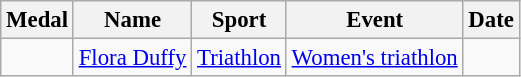<table class="wikitable sortable" style="font-size: 95%;">
<tr>
<th>Medal</th>
<th>Name</th>
<th>Sport</th>
<th>Event</th>
<th>Date</th>
</tr>
<tr>
<td></td>
<td><a href='#'>Flora Duffy</a></td>
<td><a href='#'>Triathlon</a></td>
<td><a href='#'>Women's triathlon</a></td>
<td></td>
</tr>
</table>
